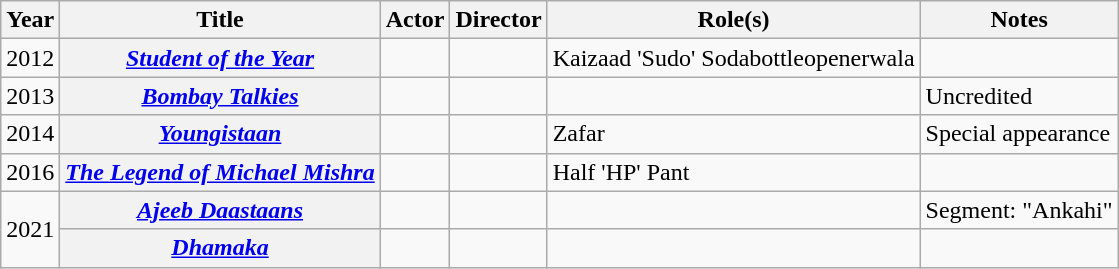<table class="wikitable sortable plainrowheaders">
<tr>
<th scope="col">Year</th>
<th scope="col">Title</th>
<th>Actor</th>
<th>Director</th>
<th>Role(s)</th>
<th scope="col" class="unsortable">Notes</th>
</tr>
<tr>
<td style="text-align:center;">2012</td>
<th scope="row"><em><a href='#'>Student of the Year</a></em></th>
<td></td>
<td></td>
<td>Kaizaad 'Sudo' Sodabottleopenerwala</td>
<td></td>
</tr>
<tr>
<td style="text-align:center;">2013</td>
<th scope="row"><em><a href='#'>Bombay Talkies</a></em></th>
<td></td>
<td></td>
<td></td>
<td>Uncredited</td>
</tr>
<tr>
<td style="text-align:center;">2014</td>
<th scope="row"><em><a href='#'>Youngistaan</a></em></th>
<td></td>
<td></td>
<td>Zafar</td>
<td>Special appearance</td>
</tr>
<tr>
<td style="text-align:center;">2016</td>
<th scope="row"><em><a href='#'>The Legend of Michael Mishra</a></em></th>
<td></td>
<td></td>
<td>Half 'HP' Pant</td>
<td></td>
</tr>
<tr>
<td style="text-align:center;" rowspan=2>2021</td>
<th scope="row"><em><a href='#'>Ajeeb Daastaans</a></em></th>
<td></td>
<td></td>
<td></td>
<td>Segment: "Ankahi"</td>
</tr>
<tr>
<th scope="row"><em><a href='#'>Dhamaka</a></em></th>
<td></td>
<td></td>
<td></td>
<td></td>
</tr>
</table>
